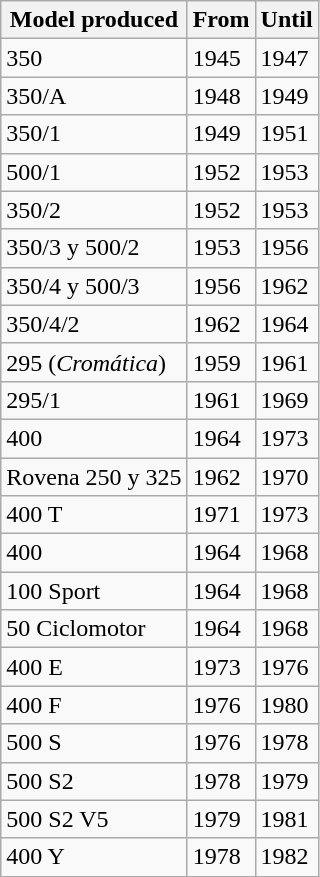<table class="wikitable sortable">
<tr>
<th>Model produced</th>
<th>From</th>
<th>Until</th>
</tr>
<tr>
<td>350</td>
<td>1945</td>
<td>1947</td>
</tr>
<tr>
<td>350/A</td>
<td>1948</td>
<td>1949</td>
</tr>
<tr>
<td>350/1</td>
<td>1949</td>
<td>1951</td>
</tr>
<tr>
<td>500/1</td>
<td>1952</td>
<td>1953</td>
</tr>
<tr>
<td>350/2</td>
<td>1952</td>
<td>1953</td>
</tr>
<tr>
<td>350/3 y 500/2</td>
<td>1953</td>
<td>1956</td>
</tr>
<tr>
<td>350/4 y 500/3</td>
<td>1956</td>
<td>1962</td>
</tr>
<tr>
<td>350/4/2</td>
<td>1962</td>
<td>1964</td>
</tr>
<tr>
<td>295 (<em>Cromática</em>)</td>
<td>1959</td>
<td>1961</td>
</tr>
<tr>
<td>295/1</td>
<td>1961</td>
<td>1969</td>
</tr>
<tr>
<td>400</td>
<td>1964</td>
<td>1973</td>
</tr>
<tr>
<td>Rovena 250 y 325</td>
<td>1962</td>
<td>1970</td>
</tr>
<tr>
<td>400 T</td>
<td>1971</td>
<td>1973</td>
</tr>
<tr>
<td>400</td>
<td>1964</td>
<td>1968</td>
</tr>
<tr>
<td>100 Sport</td>
<td>1964</td>
<td>1968</td>
</tr>
<tr>
<td>50 Ciclomotor</td>
<td>1964</td>
<td>1968</td>
</tr>
<tr>
<td>400 E</td>
<td>1973</td>
<td>1976</td>
</tr>
<tr>
<td>400 F</td>
<td>1976</td>
<td>1980</td>
</tr>
<tr>
<td>500 S</td>
<td>1976</td>
<td>1978</td>
</tr>
<tr>
<td>500 S2</td>
<td>1978</td>
<td>1979</td>
</tr>
<tr>
<td>500 S2 V5</td>
<td>1979</td>
<td>1981</td>
</tr>
<tr>
<td>400 Y</td>
<td>1978</td>
<td>1982</td>
</tr>
</table>
